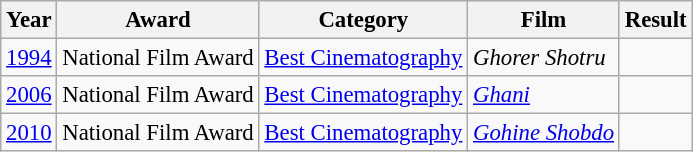<table class="wikitable" style="font-size: 95%;">
<tr>
<th>Year</th>
<th>Award</th>
<th>Category</th>
<th>Film</th>
<th>Result</th>
</tr>
<tr>
<td><a href='#'>1994</a></td>
<td>National Film Award</td>
<td><a href='#'>Best Cinematography</a></td>
<td><em>Ghorer Shotru</em></td>
<td></td>
</tr>
<tr>
<td><a href='#'>2006</a></td>
<td>National Film Award</td>
<td><a href='#'>Best Cinematography</a></td>
<td><em><a href='#'>Ghani</a></em></td>
<td></td>
</tr>
<tr>
<td><a href='#'>2010</a></td>
<td>National Film Award</td>
<td><a href='#'>Best Cinematography</a></td>
<td><em><a href='#'>Gohine Shobdo</a></em></td>
<td></td>
</tr>
</table>
